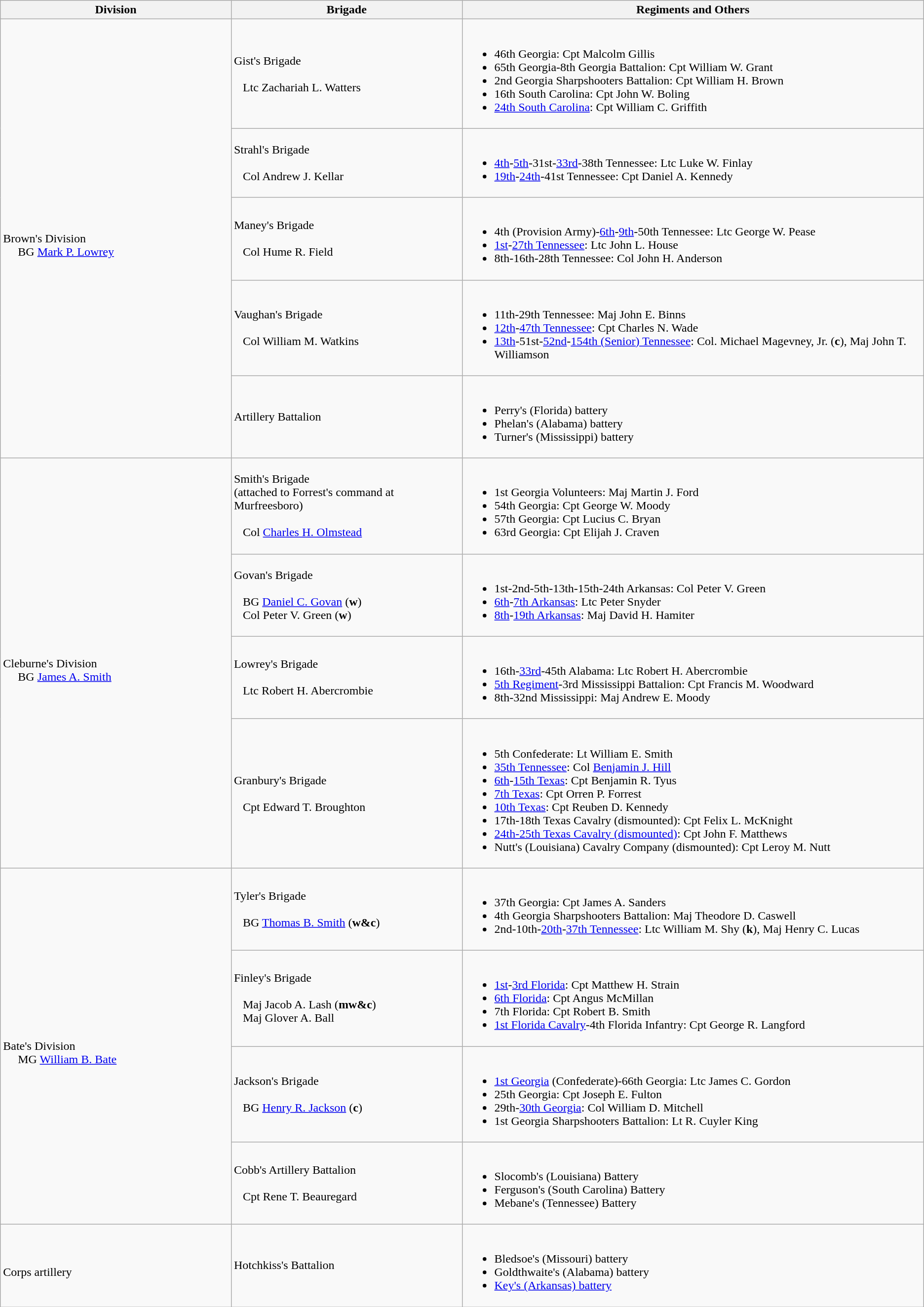<table class="wikitable">
<tr>
<th width=25%>Division</th>
<th width=25%>Brigade</th>
<th>Regiments and Others</th>
</tr>
<tr>
<td rowspan=5><br>Brown's Division
<br>    
BG <a href='#'>Mark P. Lowrey</a></td>
<td>Gist's Brigade<br><br>  
Ltc Zachariah L. Watters</td>
<td><br><ul><li>46th Georgia: Cpt Malcolm Gillis</li><li>65th Georgia-8th Georgia Battalion: Cpt William W. Grant</li><li>2nd Georgia Sharpshooters Battalion: Cpt William H. Brown</li><li>16th South Carolina: Cpt John W. Boling</li><li><a href='#'>24th South Carolina</a>: Cpt William C. Griffith</li></ul></td>
</tr>
<tr>
<td>Strahl's Brigade<br><br>  
Col Andrew J. Kellar</td>
<td><br><ul><li><a href='#'>4th</a>-<a href='#'>5th</a>-31st-<a href='#'>33rd</a>-38th Tennessee: Ltc Luke W. Finlay</li><li><a href='#'>19th</a>-<a href='#'>24th</a>-41st Tennessee: Cpt Daniel A. Kennedy</li></ul></td>
</tr>
<tr>
<td>Maney's Brigade<br><br>  
Col Hume R. Field</td>
<td><br><ul><li>4th (Provision Army)-<a href='#'>6th</a>-<a href='#'>9th</a>-50th Tennessee: Ltc George W. Pease</li><li><a href='#'>1st</a>-<a href='#'>27th Tennessee</a>: Ltc John L. House</li><li>8th-16th-28th Tennessee: Col John H. Anderson</li></ul></td>
</tr>
<tr>
<td>Vaughan's Brigade<br><br>  
Col William M. Watkins</td>
<td><br><ul><li>11th-29th Tennessee: Maj John E. Binns</li><li><a href='#'>12th</a>-<a href='#'>47th Tennessee</a>: Cpt Charles N. Wade</li><li><a href='#'>13th</a>-51st-<a href='#'>52nd</a>-<a href='#'>154th (Senior) Tennessee</a>: Col. Michael Magevney, Jr. (<strong>c</strong>), Maj John T. Williamson</li></ul></td>
</tr>
<tr>
<td>Artillery Battalion</td>
<td><br><ul><li>Perry's (Florida) battery</li><li>Phelan's (Alabama) battery</li><li>Turner's (Mississippi) battery</li></ul></td>
</tr>
<tr>
<td rowspan=4><br>Cleburne's Division
<br>    
BG <a href='#'>James A. Smith</a></td>
<td>Smith's Brigade<br>(attached to Forrest's command at Murfreesboro)<br><br>  
Col <a href='#'>Charles H. Olmstead</a></td>
<td><br><ul><li>1st Georgia Volunteers: Maj Martin J. Ford</li><li>54th Georgia: Cpt George W. Moody</li><li>57th Georgia: Cpt Lucius C. Bryan</li><li>63rd Georgia: Cpt Elijah J. Craven</li></ul></td>
</tr>
<tr>
<td>Govan's Brigade<br><br>  
BG <a href='#'>Daniel C. Govan</a> (<strong>w</strong>)
<br>  
Col Peter V. Green (<strong>w</strong>)</td>
<td><br><ul><li>1st-2nd-5th-13th-15th-24th Arkansas: Col Peter V. Green</li><li><a href='#'>6th</a>-<a href='#'>7th Arkansas</a>: Ltc Peter Snyder</li><li><a href='#'>8th</a>-<a href='#'>19th Arkansas</a>: Maj David H. Hamiter</li></ul></td>
</tr>
<tr>
<td>Lowrey's Brigade<br><br>  
Ltc Robert H. Abercrombie</td>
<td><br><ul><li>16th-<a href='#'>33rd</a>-45th Alabama: Ltc Robert H. Abercrombie</li><li><a href='#'>5th Regiment</a>-3rd Mississippi Battalion: Cpt Francis M. Woodward</li><li>8th-32nd Mississippi: Maj Andrew E. Moody</li></ul></td>
</tr>
<tr>
<td>Granbury's Brigade<br><br>  
Cpt Edward T. Broughton</td>
<td><br><ul><li>5th Confederate: Lt William E. Smith</li><li><a href='#'>35th Tennessee</a>: Col <a href='#'>Benjamin J. Hill</a></li><li><a href='#'>6th</a>-<a href='#'>15th Texas</a>: Cpt Benjamin R. Tyus</li><li><a href='#'>7th Texas</a>: Cpt Orren P. Forrest</li><li><a href='#'>10th Texas</a>: Cpt Reuben D. Kennedy</li><li>17th-18th Texas Cavalry (dismounted): Cpt Felix L. McKnight</li><li><a href='#'>24th-25th Texas Cavalry (dismounted)</a>: Cpt John F. Matthews</li><li>Nutt's (Louisiana) Cavalry Company (dismounted): Cpt Leroy M. Nutt</li></ul></td>
</tr>
<tr>
<td rowspan=4><br>Bate's Division
<br>    
MG <a href='#'>William B. Bate</a></td>
<td>Tyler's Brigade<br><br>  
BG <a href='#'>Thomas B. Smith</a> (<strong>w&c</strong>)</td>
<td><br><ul><li>37th Georgia: Cpt James A. Sanders</li><li>4th Georgia Sharpshooters Battalion: Maj Theodore D. Caswell</li><li>2nd-10th-<a href='#'>20th</a>-<a href='#'>37th Tennessee</a>: Ltc William M. Shy (<strong>k</strong>), Maj Henry C. Lucas</li></ul></td>
</tr>
<tr>
<td>Finley's Brigade<br><br>  
Maj Jacob A. Lash (<strong>mw&c</strong>)
<br>  
Maj Glover A. Ball</td>
<td><br><ul><li><a href='#'>1st</a>-<a href='#'>3rd Florida</a>: Cpt Matthew H. Strain</li><li><a href='#'>6th Florida</a>: Cpt Angus McMillan</li><li>7th Florida: Cpt Robert B. Smith</li><li><a href='#'>1st Florida Cavalry</a>-4th Florida Infantry: Cpt George R. Langford</li></ul></td>
</tr>
<tr>
<td>Jackson's Brigade<br><br>  
BG <a href='#'>Henry R. Jackson</a> (<strong>c</strong>)</td>
<td><br><ul><li><a href='#'>1st Georgia</a> (Confederate)-66th Georgia: Ltc James C. Gordon</li><li>25th Georgia: Cpt Joseph E. Fulton</li><li>29th-<a href='#'>30th Georgia</a>: Col William D. Mitchell</li><li>1st Georgia Sharpshooters Battalion: Lt R. Cuyler King</li></ul></td>
</tr>
<tr>
<td>Cobb's Artillery Battalion<br><br>  
Cpt Rene T. Beauregard</td>
<td><br><ul><li>Slocomb's (Louisiana) Battery</li><li>Ferguson's (South Carolina) Battery</li><li>Mebane's (Tennessee) Battery</li></ul></td>
</tr>
<tr>
<td rowspan=1><br>Corps artillery</td>
<td>Hotchkiss's Battalion</td>
<td><br><ul><li>Bledsoe's (Missouri) battery</li><li>Goldthwaite's (Alabama) battery</li><li><a href='#'>Key's (Arkansas) battery</a></li></ul></td>
</tr>
</table>
